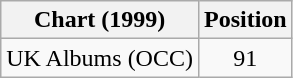<table class="wikitable">
<tr>
<th>Chart (1999)</th>
<th>Position</th>
</tr>
<tr>
<td>UK Albums (OCC)</td>
<td style="text-align:center;">91</td>
</tr>
</table>
